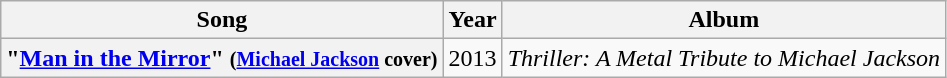<table class="wikitable plainrowheaders">
<tr>
<th>Song</th>
<th>Year</th>
<th>Album</th>
</tr>
<tr>
<th scope="row">"<a href='#'>Man in the Mirror</a>" <small>(<a href='#'>Michael Jackson</a> cover)</small></th>
<td>2013</td>
<td><em>Thriller: A Metal Tribute to Michael Jackson</em></td>
</tr>
</table>
